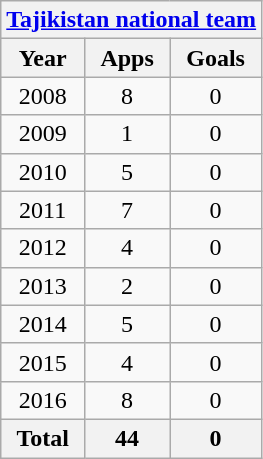<table class="wikitable" style="text-align:center">
<tr>
<th colspan=3><a href='#'>Tajikistan national team</a></th>
</tr>
<tr>
<th>Year</th>
<th>Apps</th>
<th>Goals</th>
</tr>
<tr>
<td>2008</td>
<td>8</td>
<td>0</td>
</tr>
<tr>
<td>2009</td>
<td>1</td>
<td>0</td>
</tr>
<tr>
<td>2010</td>
<td>5</td>
<td>0</td>
</tr>
<tr>
<td>2011</td>
<td>7</td>
<td>0</td>
</tr>
<tr>
<td>2012</td>
<td>4</td>
<td>0</td>
</tr>
<tr>
<td>2013</td>
<td>2</td>
<td>0</td>
</tr>
<tr>
<td>2014</td>
<td>5</td>
<td>0</td>
</tr>
<tr>
<td>2015</td>
<td>4</td>
<td>0</td>
</tr>
<tr>
<td>2016</td>
<td>8</td>
<td>0</td>
</tr>
<tr>
<th>Total</th>
<th>44</th>
<th>0</th>
</tr>
</table>
